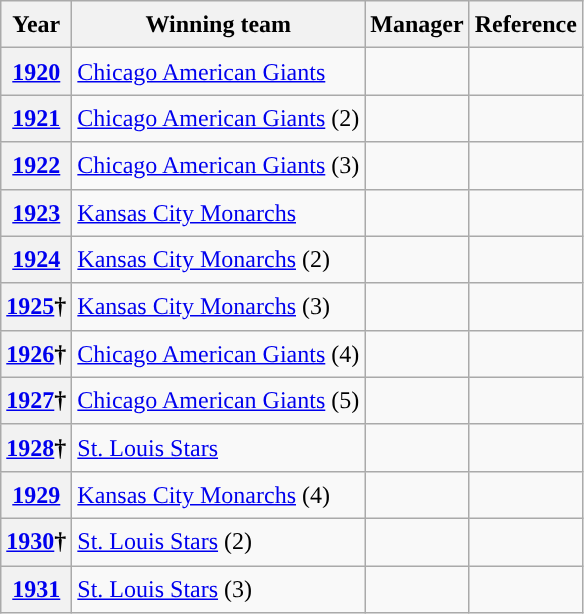<table class="wikitable sortable plainrowheaders" style="font-size:1.00em; line-height:1.5em;">
<tr>
<th scope="col">Year</th>
<th scope="col">Winning team</th>
<th scope="col">Manager</th>
<th scope="col">Reference</th>
</tr>
<tr>
<th scope="row" style="text-align:center"><a href='#'>1920</a></th>
<td align="left"><a href='#'>Chicago American Giants</a></td>
<td align="left"></td>
<td></td>
</tr>
<tr>
<th scope="row" style="text-align:center"><a href='#'>1921</a></th>
<td align="left"><a href='#'>Chicago American Giants</a> (2)</td>
<td align="left"></td>
<td></td>
</tr>
<tr>
<th scope="row" style="text-align:center"><a href='#'>1922</a></th>
<td align="left"><a href='#'>Chicago American Giants</a> (3)</td>
<td align="left"></td>
<td></td>
</tr>
<tr>
<th scope="row" style="text-align:center"><a href='#'>1923</a></th>
<td align="left"><a href='#'>Kansas City Monarchs</a></td>
<td align="left"><br> </td>
<td></td>
</tr>
<tr>
<th scope="row" style="text-align:center"><a href='#'>1924</a></th>
<td align="left"><a href='#'>Kansas City Monarchs</a> (2)</td>
<td align="left"></td>
<td></td>
</tr>
<tr>
<th scope="row" style="text-align:center"><a href='#'>1925</a>†</th>
<td align="left"><a href='#'>Kansas City Monarchs</a> (3)</td>
<td align="left"></td>
<td></td>
</tr>
<tr>
<th scope="row" style="text-align:center"><a href='#'>1926</a>†</th>
<td align="left"><a href='#'>Chicago American Giants</a> (4)</td>
<td align="left"><br></td>
<td></td>
</tr>
<tr>
<th scope="row" style="text-align:center"><a href='#'>1927</a>†</th>
<td align="left"><a href='#'>Chicago American Giants</a> (5)</td>
<td align="left"></td>
<td></td>
</tr>
<tr>
<th scope="row" style="text-align:center"><a href='#'>1928</a>†</th>
<td align="left"><a href='#'>St. Louis Stars</a></td>
<td align="left"></td>
<td></td>
</tr>
<tr>
<th scope="row" style="text-align:center"><a href='#'>1929</a></th>
<td align="left"><a href='#'>Kansas City Monarchs</a> (4)</td>
<td align="left"></td>
<td></td>
</tr>
<tr>
<th scope="row" style="text-align:center"><a href='#'>1930</a>†</th>
<td align="left" style="#d0e7ff"><a href='#'>St. Louis Stars</a> (2)</td>
<td align="left"></td>
<td></td>
</tr>
<tr>
<th scope="row" style="text-align:center"><a href='#'>1931</a></th>
<td align="left"><a href='#'>St. Louis Stars</a> (3)</td>
<td align="left"></td>
<td></td>
</tr>
</table>
